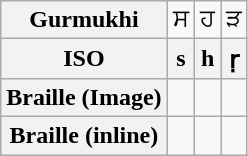<table class="wikitable Unicode" style="text-align:center;">
<tr>
<th>Gurmukhi</th>
<td>ਸ</td>
<td>ਹ</td>
<td>ੜ</td>
</tr>
<tr>
<th>ISO</th>
<th>s</th>
<th>h</th>
<th>ṛ </th>
</tr>
<tr>
<th>Braille (Image)</th>
<td></td>
<td></td>
<td></td>
</tr>
<tr>
<th>Braille (inline)</th>
<td></td>
<td></td>
<td></td>
</tr>
</table>
